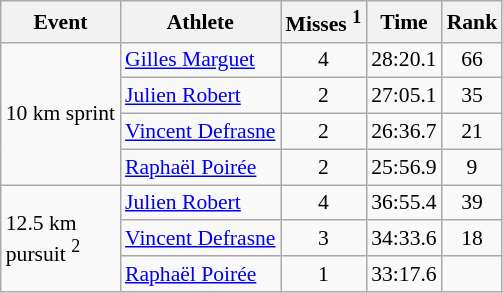<table class="wikitable" style="font-size:90%">
<tr>
<th>Event</th>
<th>Athlete</th>
<th>Misses <sup>1</sup></th>
<th>Time</th>
<th>Rank</th>
</tr>
<tr>
<td rowspan="4">10 km sprint</td>
<td><a href='#'>Gilles Marguet</a></td>
<td align="center">4</td>
<td align="center">28:20.1</td>
<td align="center">66</td>
</tr>
<tr>
<td><a href='#'>Julien Robert</a></td>
<td align="center">2</td>
<td align="center">27:05.1</td>
<td align="center">35</td>
</tr>
<tr>
<td><a href='#'>Vincent Defrasne</a></td>
<td align="center">2</td>
<td align="center">26:36.7</td>
<td align="center">21</td>
</tr>
<tr>
<td><a href='#'>Raphaël Poirée</a></td>
<td align="center">2</td>
<td align="center">25:56.9</td>
<td align="center">9</td>
</tr>
<tr>
<td rowspan="3">12.5 km <br> pursuit <sup>2</sup></td>
<td><a href='#'>Julien Robert</a></td>
<td align="center">4</td>
<td align="center">36:55.4</td>
<td align="center">39</td>
</tr>
<tr>
<td><a href='#'>Vincent Defrasne</a></td>
<td align="center">3</td>
<td align="center">34:33.6</td>
<td align="center">18</td>
</tr>
<tr>
<td><a href='#'>Raphaël Poirée</a></td>
<td align="center">1</td>
<td align="center">33:17.6</td>
<td align="center"></td>
</tr>
</table>
